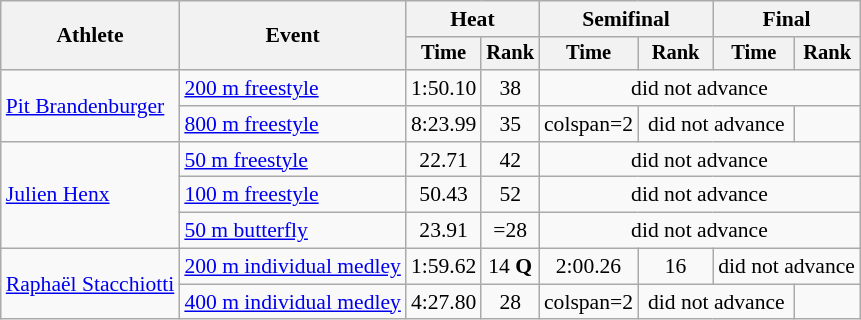<table class="wikitable" style="text-align:center; font-size:90%">
<tr>
<th rowspan="2">Athlete</th>
<th rowspan="2">Event</th>
<th colspan="2">Heat</th>
<th colspan="2">Semifinal</th>
<th colspan="2">Final</th>
</tr>
<tr style="font-size:95%">
<th>Time</th>
<th>Rank</th>
<th>Time</th>
<th>Rank</th>
<th>Time</th>
<th>Rank</th>
</tr>
<tr>
<td align=left rowspan=2><a href='#'>Pit Brandenburger</a></td>
<td align=left><a href='#'>200 m freestyle</a></td>
<td>1:50.10</td>
<td>38</td>
<td colspan=4>did not advance</td>
</tr>
<tr>
<td align=left><a href='#'>800 m freestyle</a></td>
<td>8:23.99</td>
<td>35</td>
<td>colspan=2 </td>
<td colspan=2>did not advance</td>
</tr>
<tr>
<td align=left rowspan=3><a href='#'>Julien Henx</a></td>
<td align=left><a href='#'>50 m freestyle</a></td>
<td>22.71</td>
<td>42</td>
<td colspan=4>did not advance</td>
</tr>
<tr>
<td align=left><a href='#'>100 m freestyle</a></td>
<td>50.43</td>
<td>52</td>
<td colspan=4>did not advance</td>
</tr>
<tr>
<td align=left><a href='#'>50 m butterfly</a></td>
<td>23.91</td>
<td>=28</td>
<td colspan=4>did not advance</td>
</tr>
<tr>
<td align=left rowspan=2><a href='#'>Raphaël Stacchiotti</a></td>
<td align=left><a href='#'>200 m individual medley</a></td>
<td>1:59.62</td>
<td>14 <strong>Q</strong></td>
<td>2:00.26</td>
<td>16</td>
<td colspan=2>did not advance</td>
</tr>
<tr>
<td align=left><a href='#'>400 m individual medley</a></td>
<td>4:27.80</td>
<td>28</td>
<td>colspan=2 </td>
<td colspan=2>did not advance</td>
</tr>
</table>
